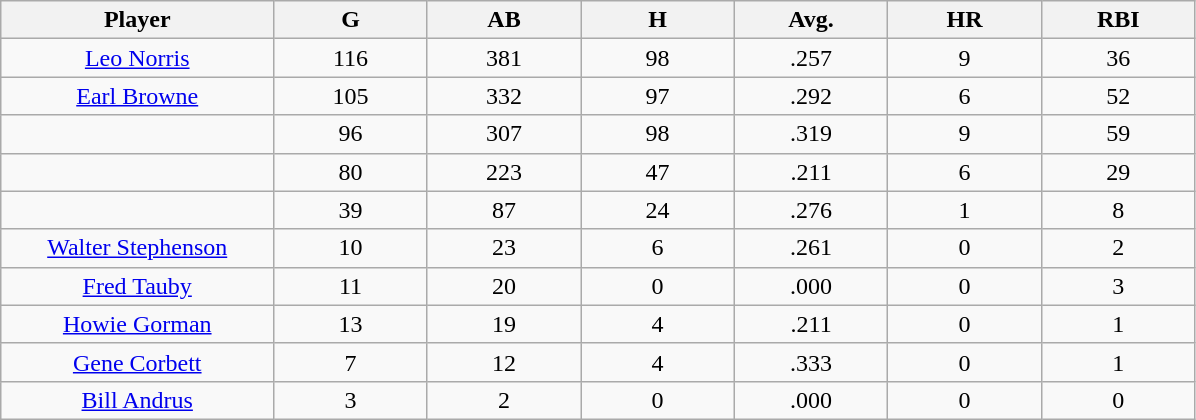<table class="wikitable sortable">
<tr>
<th bgcolor="#DDDDFF" width="16%">Player</th>
<th bgcolor="#DDDDFF" width="9%">G</th>
<th bgcolor="#DDDDFF" width="9%">AB</th>
<th bgcolor="#DDDDFF" width="9%">H</th>
<th bgcolor="#DDDDFF" width="9%">Avg.</th>
<th bgcolor="#DDDDFF" width="9%">HR</th>
<th bgcolor="#DDDDFF" width="9%">RBI</th>
</tr>
<tr align="center">
<td><a href='#'>Leo Norris</a></td>
<td>116</td>
<td>381</td>
<td>98</td>
<td>.257</td>
<td>9</td>
<td>36</td>
</tr>
<tr align=center>
<td><a href='#'>Earl Browne</a></td>
<td>105</td>
<td>332</td>
<td>97</td>
<td>.292</td>
<td>6</td>
<td>52</td>
</tr>
<tr align=center>
<td></td>
<td>96</td>
<td>307</td>
<td>98</td>
<td>.319</td>
<td>9</td>
<td>59</td>
</tr>
<tr align="center">
<td></td>
<td>80</td>
<td>223</td>
<td>47</td>
<td>.211</td>
<td>6</td>
<td>29</td>
</tr>
<tr align="center">
<td></td>
<td>39</td>
<td>87</td>
<td>24</td>
<td>.276</td>
<td>1</td>
<td>8</td>
</tr>
<tr align="center">
<td><a href='#'>Walter Stephenson</a></td>
<td>10</td>
<td>23</td>
<td>6</td>
<td>.261</td>
<td>0</td>
<td>2</td>
</tr>
<tr align=center>
<td><a href='#'>Fred Tauby</a></td>
<td>11</td>
<td>20</td>
<td>0</td>
<td>.000</td>
<td>0</td>
<td>3</td>
</tr>
<tr align=center>
<td><a href='#'>Howie Gorman</a></td>
<td>13</td>
<td>19</td>
<td>4</td>
<td>.211</td>
<td>0</td>
<td>1</td>
</tr>
<tr align=center>
<td><a href='#'>Gene Corbett</a></td>
<td>7</td>
<td>12</td>
<td>4</td>
<td>.333</td>
<td>0</td>
<td>1</td>
</tr>
<tr align=center>
<td><a href='#'>Bill Andrus</a></td>
<td>3</td>
<td>2</td>
<td>0</td>
<td>.000</td>
<td>0</td>
<td>0</td>
</tr>
</table>
